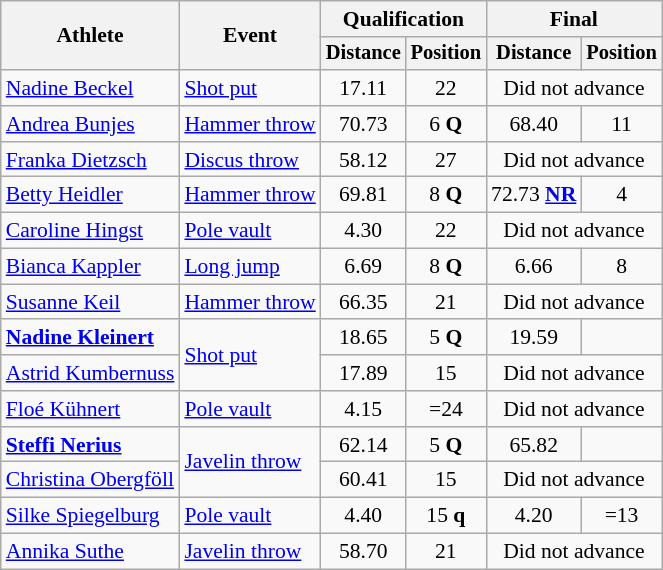<table class=wikitable style="font-size:90%">
<tr>
<th rowspan="2">Athlete</th>
<th rowspan="2">Event</th>
<th colspan="2">Qualification</th>
<th colspan="2">Final</th>
</tr>
<tr style="font-size:95%">
<th>Distance</th>
<th>Position</th>
<th>Distance</th>
<th>Position</th>
</tr>
<tr align=center>
<td align=left><a href='#'>Nadine Beckel</a></td>
<td align=left><a href='#'>Shot put</a></td>
<td>17.11</td>
<td>22</td>
<td colspan=2>Did not advance</td>
</tr>
<tr align=center>
<td align=left><a href='#'>Andrea Bunjes</a></td>
<td align=left><a href='#'>Hammer throw</a></td>
<td>70.73</td>
<td>6 <strong>Q</strong></td>
<td>68.40</td>
<td>11</td>
</tr>
<tr align=center>
<td align=left><a href='#'>Franka Dietzsch</a></td>
<td align=left><a href='#'>Discus throw</a></td>
<td>58.12</td>
<td>27</td>
<td colspan=2>Did not advance</td>
</tr>
<tr align=center>
<td align=left><a href='#'>Betty Heidler</a></td>
<td align=left><a href='#'>Hammer throw</a></td>
<td>69.81</td>
<td>8 <strong>Q</strong></td>
<td>72.73 <strong><a href='#'>NR</a></strong></td>
<td>4</td>
</tr>
<tr align=center>
<td align=left><a href='#'>Caroline Hingst</a></td>
<td align=left><a href='#'>Pole vault</a></td>
<td>4.30</td>
<td>22</td>
<td colspan=2>Did not advance</td>
</tr>
<tr align=center>
<td align=left><a href='#'>Bianca Kappler</a></td>
<td align=left><a href='#'>Long jump</a></td>
<td>6.69</td>
<td>8 <strong>Q</strong></td>
<td>6.66</td>
<td>8</td>
</tr>
<tr align=center>
<td align=left><a href='#'>Susanne Keil</a></td>
<td align=left><a href='#'>Hammer throw</a></td>
<td>66.35</td>
<td>21</td>
<td colspan=2>Did not advance</td>
</tr>
<tr align=center>
<td align=left><strong><a href='#'>Nadine Kleinert</a></strong></td>
<td align=left rowspan=2><a href='#'>Shot put</a></td>
<td>18.65</td>
<td>5 <strong>Q</strong></td>
<td>19.59</td>
<td></td>
</tr>
<tr align=center>
<td align=left><a href='#'>Astrid Kumbernuss</a></td>
<td>17.89</td>
<td>15</td>
<td colspan=2>Did not advance</td>
</tr>
<tr align=center>
<td align=left><a href='#'>Floé Kühnert</a></td>
<td align=left><a href='#'>Pole vault</a></td>
<td>4.15</td>
<td>=24</td>
<td colspan=2>Did not advance</td>
</tr>
<tr align=center>
<td align=left><strong><a href='#'>Steffi Nerius</a></strong></td>
<td align=left rowspan=2><a href='#'>Javelin throw</a></td>
<td>62.14</td>
<td>5 <strong>Q</strong></td>
<td>65.82</td>
<td></td>
</tr>
<tr align=center>
<td align=left><a href='#'>Christina Obergföll</a></td>
<td>60.41</td>
<td>15</td>
<td colspan=2>Did not advance</td>
</tr>
<tr align=center>
<td align=left><a href='#'>Silke Spiegelburg</a></td>
<td align=left><a href='#'>Pole vault</a></td>
<td>4.40</td>
<td>15 <strong>q</strong></td>
<td>4.20</td>
<td>=13</td>
</tr>
<tr align=center>
<td align=left><a href='#'>Annika Suthe</a></td>
<td align=left><a href='#'>Javelin throw</a></td>
<td>58.70</td>
<td>21</td>
<td colspan=2>Did not advance</td>
</tr>
</table>
